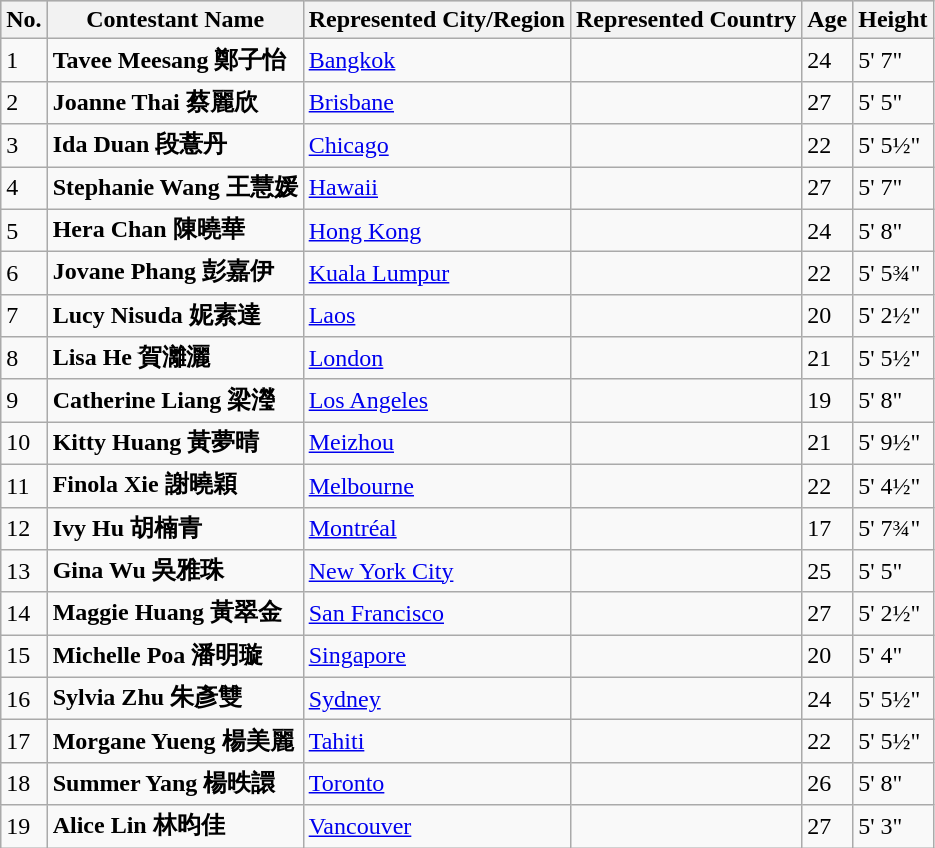<table class="sortable wikitable">
<tr style="background:#ccc;">
<th>No.</th>
<th>Contestant Name</th>
<th>Represented City/Region</th>
<th>Represented Country</th>
<th>Age</th>
<th>Height</th>
</tr>
<tr>
<td>1</td>
<td><strong>Tavee Meesang 鄭子怡</strong></td>
<td><a href='#'>Bangkok</a></td>
<td></td>
<td>24</td>
<td>5' 7"</td>
</tr>
<tr>
<td>2</td>
<td><strong>Joanne Thai 蔡麗欣</strong></td>
<td><a href='#'>Brisbane</a></td>
<td></td>
<td>27</td>
<td>5' 5"</td>
</tr>
<tr>
<td>3</td>
<td><strong>Ida Duan 段薏丹</strong></td>
<td><a href='#'>Chicago</a></td>
<td></td>
<td>22</td>
<td>5' 5½"</td>
</tr>
<tr>
<td>4</td>
<td><strong>Stephanie Wang 王慧媛</strong></td>
<td><a href='#'>Hawaii</a></td>
<td></td>
<td>27</td>
<td>5' 7"</td>
</tr>
<tr>
<td>5</td>
<td><strong>Hera Chan 陳曉華</strong></td>
<td><a href='#'>Hong Kong</a></td>
<td></td>
<td>24</td>
<td>5' 8"</td>
</tr>
<tr>
<td>6</td>
<td><strong>Jovane Phang 彭嘉伊</strong></td>
<td><a href='#'>Kuala Lumpur</a></td>
<td></td>
<td>22</td>
<td>5' 5¾"</td>
</tr>
<tr>
<td>7</td>
<td><strong>Lucy Nisuda 妮素達</strong></td>
<td><a href='#'>Laos</a></td>
<td></td>
<td>20</td>
<td>5' 2½"</td>
</tr>
<tr>
<td>8</td>
<td><strong>Lisa He 賀灕灑</strong></td>
<td><a href='#'>London</a></td>
<td></td>
<td>21</td>
<td>5' 5½"</td>
</tr>
<tr>
<td>9</td>
<td><strong>Catherine Liang 梁瀅</strong></td>
<td><a href='#'>Los Angeles</a></td>
<td></td>
<td>19</td>
<td>5' 8"</td>
</tr>
<tr>
<td>10</td>
<td><strong>Kitty Huang 黃夢晴</strong></td>
<td><a href='#'>Meizhou</a></td>
<td></td>
<td>21</td>
<td>5' 9½"</td>
</tr>
<tr>
<td>11</td>
<td><strong>Finola Xie 謝曉穎</strong></td>
<td><a href='#'>Melbourne</a></td>
<td></td>
<td>22</td>
<td>5' 4½"</td>
</tr>
<tr>
<td>12</td>
<td><strong>Ivy Hu 胡楠青</strong></td>
<td><a href='#'>Montréal</a></td>
<td></td>
<td>17</td>
<td>5' 7¾"</td>
</tr>
<tr>
<td>13</td>
<td><strong>Gina Wu 吳雅珠</strong></td>
<td><a href='#'>New York City</a></td>
<td></td>
<td>25</td>
<td>5' 5"</td>
</tr>
<tr>
<td>14</td>
<td><strong>Maggie Huang 黃翠金</strong></td>
<td><a href='#'>San Francisco</a></td>
<td></td>
<td>27</td>
<td>5' 2½"</td>
</tr>
<tr>
<td>15</td>
<td><strong>Michelle Poa 潘明璇</strong></td>
<td><a href='#'>Singapore</a></td>
<td></td>
<td>20</td>
<td>5' 4"</td>
</tr>
<tr>
<td>16</td>
<td><strong>Sylvia Zhu 朱彥雙</strong></td>
<td><a href='#'>Sydney</a></td>
<td></td>
<td>24</td>
<td>5' 5½"</td>
</tr>
<tr>
<td>17</td>
<td><strong>Morgane Yueng 楊美麗</strong></td>
<td><a href='#'>Tahiti</a></td>
<td></td>
<td>22</td>
<td>5' 5½"</td>
</tr>
<tr>
<td>18</td>
<td><strong>Summer Yang 楊昳譞</strong></td>
<td><a href='#'>Toronto</a></td>
<td></td>
<td>26</td>
<td>5' 8"</td>
</tr>
<tr>
<td>19</td>
<td><strong>Alice Lin 林昀佳</strong></td>
<td><a href='#'>Vancouver</a></td>
<td></td>
<td>27</td>
<td>5' 3"</td>
</tr>
</table>
